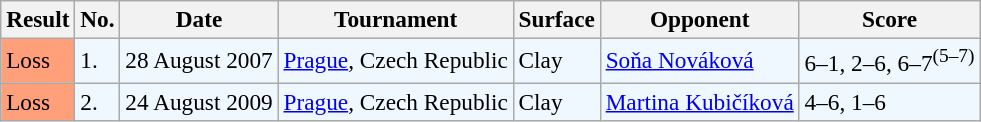<table class="sortable wikitable" style=font-size:97%>
<tr>
<th>Result</th>
<th>No.</th>
<th>Date</th>
<th>Tournament</th>
<th>Surface</th>
<th>Opponent</th>
<th>Score</th>
</tr>
<tr style="background:#f0f8ff;">
<td style="background:#ffa07a;">Loss</td>
<td>1.</td>
<td>28 August 2007</td>
<td><a href='#'>Prague</a>, Czech Republic</td>
<td>Clay</td>
<td> <a href='#'>Soňa Nováková</a></td>
<td>6–1, 2–6, 6–7<sup>(5–7)</sup></td>
</tr>
<tr style="background:#f0f8ff;">
<td style="background:#ffa07a;">Loss</td>
<td>2.</td>
<td>24 August 2009</td>
<td><a href='#'>Prague</a>, Czech Republic</td>
<td>Clay</td>
<td> <a href='#'>Martina Kubičíková</a></td>
<td>4–6, 1–6</td>
</tr>
</table>
